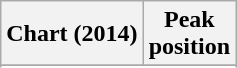<table class="wikitable sortable plainrowheaders" style="text-align:center">
<tr>
<th scope="col">Chart (2014)</th>
<th scope="col">Peak<br> position</th>
</tr>
<tr>
</tr>
<tr>
</tr>
<tr>
</tr>
</table>
